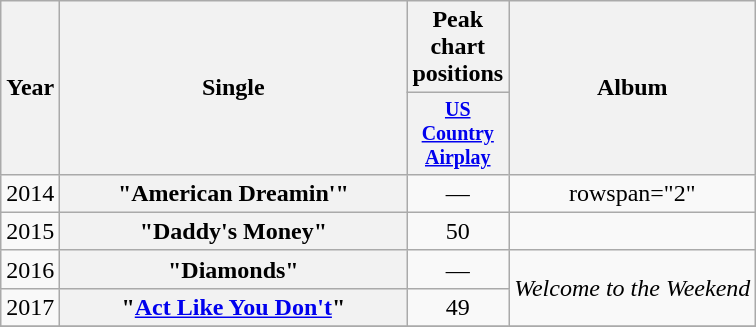<table class="wikitable plainrowheaders" style="text-align:center;">
<tr>
<th rowspan="2" style="width:1em;">Year</th>
<th rowspan="2" style="width:14em;">Single</th>
<th>Peak chart<br>positions</th>
<th rowspan="2">Album</th>
</tr>
<tr style="font-size:smaller;">
<th style="width:3.5em;"><a href='#'>US Country Airplay</a><br></th>
</tr>
<tr>
<td>2014</td>
<th scope="row">"American Dreamin'"</th>
<td>—</td>
<td>rowspan="2" </td>
</tr>
<tr>
<td>2015</td>
<th scope="row">"Daddy's Money"</th>
<td>50</td>
</tr>
<tr>
<td>2016</td>
<th scope="row">"Diamonds"</th>
<td>—</td>
<td rowspan="2"><em>Welcome to the Weekend</em></td>
</tr>
<tr>
<td>2017</td>
<th scope="row">"<a href='#'>Act Like You Don't</a>"</th>
<td>49</td>
</tr>
<tr>
</tr>
</table>
